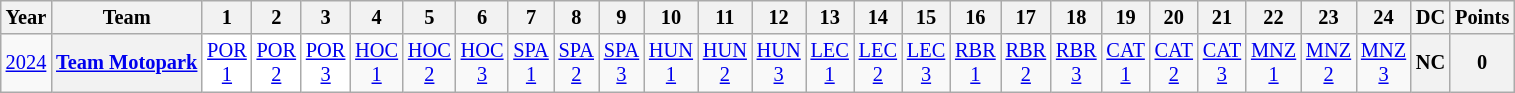<table class="wikitable" style="text-align:center; font-size:85%">
<tr>
<th>Year</th>
<th>Team</th>
<th>1</th>
<th>2</th>
<th>3</th>
<th>4</th>
<th>5</th>
<th>6</th>
<th>7</th>
<th>8</th>
<th>9</th>
<th>10</th>
<th>11</th>
<th>12</th>
<th>13</th>
<th>14</th>
<th>15</th>
<th>16</th>
<th>17</th>
<th>18</th>
<th>19</th>
<th>20</th>
<th>21</th>
<th>22</th>
<th>23</th>
<th>24</th>
<th>DC</th>
<th>Points</th>
</tr>
<tr>
<td><a href='#'>2024</a></td>
<th nowrap><a href='#'>Team Motopark</a></th>
<td style="background:#FFFFFF;"><a href='#'>POR<br>1</a><br></td>
<td style="background:#FFFFFF;"><a href='#'>POR<br>2</a><br></td>
<td style="background:#FFFFFF;"><a href='#'>POR<br>3</a><br></td>
<td style="background:#;"><a href='#'>HOC<br>1</a><br></td>
<td style="background:#;"><a href='#'>HOC<br>2</a><br></td>
<td style="background:#;"><a href='#'>HOC<br>3</a><br></td>
<td style="background:#;"><a href='#'>SPA<br>1</a><br></td>
<td style="background:#;"><a href='#'>SPA<br>2</a><br></td>
<td style="background:#;"><a href='#'>SPA<br>3</a><br></td>
<td style="background:#;"><a href='#'>HUN<br>1</a><br></td>
<td style="background:#;"><a href='#'>HUN<br>2</a><br></td>
<td style="background:#;"><a href='#'>HUN<br>3</a><br></td>
<td style="background:#;"><a href='#'>LEC<br>1</a><br></td>
<td style="background:#;"><a href='#'>LEC<br>2</a><br></td>
<td style="background:#;"><a href='#'>LEC<br>3</a><br></td>
<td style="background:#;"><a href='#'>RBR<br>1</a><br></td>
<td style="background:#;"><a href='#'>RBR<br>2</a><br></td>
<td style="background:#;"><a href='#'>RBR<br>3</a><br></td>
<td style="background:#;"><a href='#'>CAT<br>1</a><br></td>
<td style="background:#;"><a href='#'>CAT<br>2</a><br></td>
<td style="background:#;"><a href='#'>CAT<br>3</a><br></td>
<td style="background:#;"><a href='#'>MNZ<br>1</a><br></td>
<td style="background:#;"><a href='#'>MNZ<br>2</a><br></td>
<td style="background:#;"><a href='#'>MNZ<br>3</a><br></td>
<th>NC</th>
<th>0</th>
</tr>
</table>
